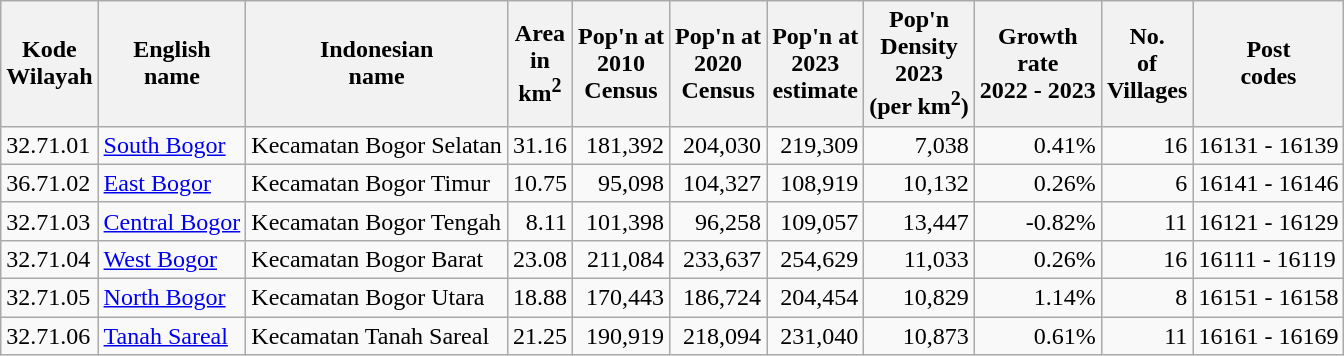<table Class = "wikitable">
<tr>
<th>Kode <br>Wilayah</th>
<th>English <br>name</th>
<th>Indonesian<br> name</th>
<th>Area<br>in<br>km<sup>2</sup></th>
<th>Pop'n at<br>2010<br>Census</th>
<th>Pop'n at<br>2020<br>Census</th>
<th>Pop'n at<br>2023<br>estimate</th>
<th>Pop'n<br>Density<br>2023<br>(per km<sup>2</sup>)</th>
<th>Growth<br>rate<br>2022 - 2023</th>
<th>No.<br>of<br>Villages</th>
<th>Post<br>codes</th>
</tr>
<tr>
<td>32.71.01</td>
<td><a href='#'>South Bogor</a></td>
<td>Kecamatan Bogor Selatan</td>
<td align="right">31.16</td>
<td align="right">181,392</td>
<td align="right">204,030</td>
<td align="right">219,309</td>
<td align="right">7,038</td>
<td align="right">0.41%</td>
<td align="right">16</td>
<td>16131 - 16139</td>
</tr>
<tr>
<td>36.71.02</td>
<td><a href='#'>East Bogor</a></td>
<td>Kecamatan Bogor Timur</td>
<td align="right">10.75</td>
<td align="right">95,098</td>
<td align="right">104,327</td>
<td align="right">108,919</td>
<td align="right">10,132</td>
<td align="right">0.26%</td>
<td align="right">6</td>
<td>16141 - 16146</td>
</tr>
<tr>
<td>32.71.03</td>
<td><a href='#'>Central Bogor</a></td>
<td>Kecamatan Bogor Tengah</td>
<td align="right">8.11</td>
<td align="right">101,398</td>
<td align="right">96,258</td>
<td align="right">109,057</td>
<td align="right">13,447</td>
<td align="right">-0.82%</td>
<td align="right">11</td>
<td>16121 - 16129</td>
</tr>
<tr>
<td>32.71.04</td>
<td><a href='#'>West Bogor</a></td>
<td>Kecamatan Bogor Barat</td>
<td align="right">23.08</td>
<td align="right">211,084</td>
<td align="right">233,637</td>
<td align="right">254,629</td>
<td align="right">11,033</td>
<td align="right">0.26%</td>
<td align="right">16</td>
<td>16111 - 16119</td>
</tr>
<tr>
<td>32.71.05</td>
<td><a href='#'>North Bogor</a></td>
<td>Kecamatan Bogor Utara</td>
<td align="right">18.88</td>
<td align="right">170,443</td>
<td align="right">186,724</td>
<td align="right">204,454</td>
<td align="right">10,829</td>
<td align="right">1.14%</td>
<td align="right">8</td>
<td>16151 - 16158</td>
</tr>
<tr>
<td>32.71.06</td>
<td><a href='#'>Tanah Sareal</a></td>
<td>Kecamatan Tanah Sareal</td>
<td align="right">21.25</td>
<td align="right">190,919</td>
<td align="right">218,094</td>
<td align="right">231,040</td>
<td align="right">10,873</td>
<td align="right">0.61%</td>
<td align="right">11</td>
<td>16161 - 16169</td>
</tr>
</table>
